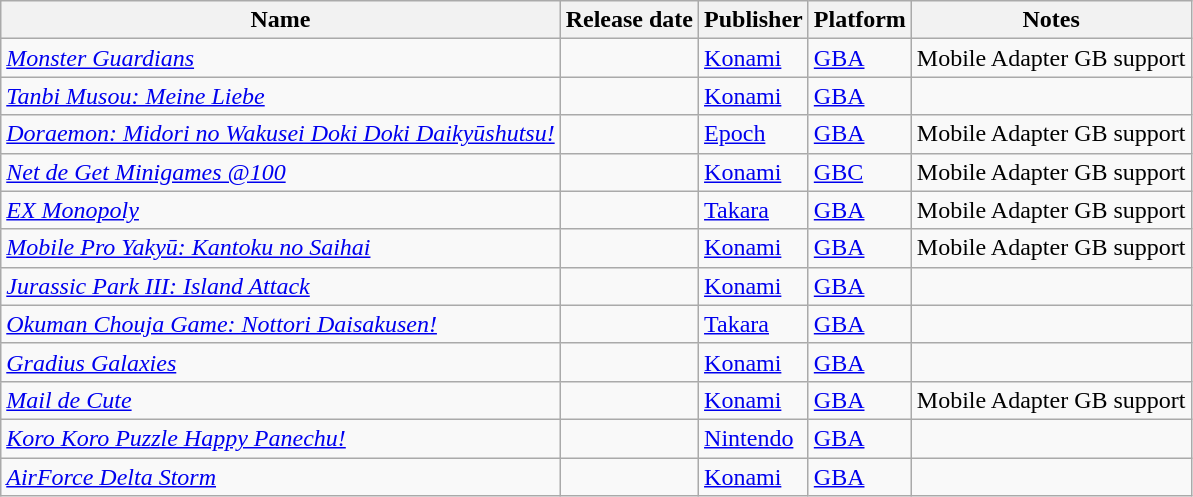<table class="wikitable sortable sticky-header">
<tr>
<th>Name</th>
<th>Release date</th>
<th>Publisher</th>
<th>Platform</th>
<th>Notes</th>
</tr>
<tr>
<td><em><a href='#'>Monster Guardians</a></em></td>
<td></td>
<td><a href='#'>Konami</a></td>
<td><a href='#'>GBA</a></td>
<td>Mobile Adapter GB support</td>
</tr>
<tr>
<td><em><a href='#'>Tanbi Musou: Meine Liebe</a></em></td>
<td></td>
<td><a href='#'>Konami</a></td>
<td><a href='#'>GBA</a></td>
<td></td>
</tr>
<tr>
<td><em><a href='#'>Doraemon: Midori no Wakusei Doki Doki Daikyūshutsu!</a></em></td>
<td></td>
<td><a href='#'>Epoch</a></td>
<td><a href='#'>GBA</a></td>
<td>Mobile Adapter GB support</td>
</tr>
<tr>
<td><em><a href='#'>Net de Get Minigames @100</a></em></td>
<td></td>
<td><a href='#'>Konami</a></td>
<td><a href='#'>GBC</a></td>
<td>Mobile Adapter GB support</td>
</tr>
<tr>
<td><em><a href='#'>EX Monopoly</a></em></td>
<td></td>
<td><a href='#'>Takara</a></td>
<td><a href='#'>GBA</a></td>
<td>Mobile Adapter GB support</td>
</tr>
<tr>
<td><em><a href='#'>Mobile Pro Yakyū: Kantoku no Saihai</a></em></td>
<td></td>
<td><a href='#'>Konami</a></td>
<td><a href='#'>GBA</a></td>
<td>Mobile Adapter GB support</td>
</tr>
<tr>
<td><em><a href='#'>Jurassic Park III: Island Attack</a></em></td>
<td></td>
<td><a href='#'>Konami</a></td>
<td><a href='#'>GBA</a></td>
<td></td>
</tr>
<tr>
<td><em><a href='#'>Okuman Chouja Game: Nottori Daisakusen!</a></em></td>
<td></td>
<td><a href='#'>Takara</a></td>
<td><a href='#'>GBA</a></td>
<td></td>
</tr>
<tr>
<td><em><a href='#'>Gradius Galaxies</a></em></td>
<td></td>
<td><a href='#'>Konami</a></td>
<td><a href='#'>GBA</a></td>
<td></td>
</tr>
<tr>
<td><em><a href='#'>Mail de Cute</a></em></td>
<td></td>
<td><a href='#'>Konami</a></td>
<td><a href='#'>GBA</a></td>
<td>Mobile Adapter GB support</td>
</tr>
<tr>
<td><em><a href='#'>Koro Koro Puzzle Happy Panechu!</a></em></td>
<td></td>
<td><a href='#'>Nintendo</a></td>
<td><a href='#'>GBA</a></td>
<td></td>
</tr>
<tr>
<td><em><a href='#'>AirForce Delta Storm</a></em></td>
<td></td>
<td><a href='#'>Konami</a></td>
<td><a href='#'>GBA</a></td>
<td></td>
</tr>
</table>
